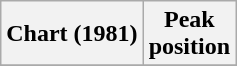<table class="wikitable sortable plainrowheaders" style="text-align:center">
<tr>
<th>Chart (1981)</th>
<th>Peak<br>position</th>
</tr>
<tr>
</tr>
</table>
